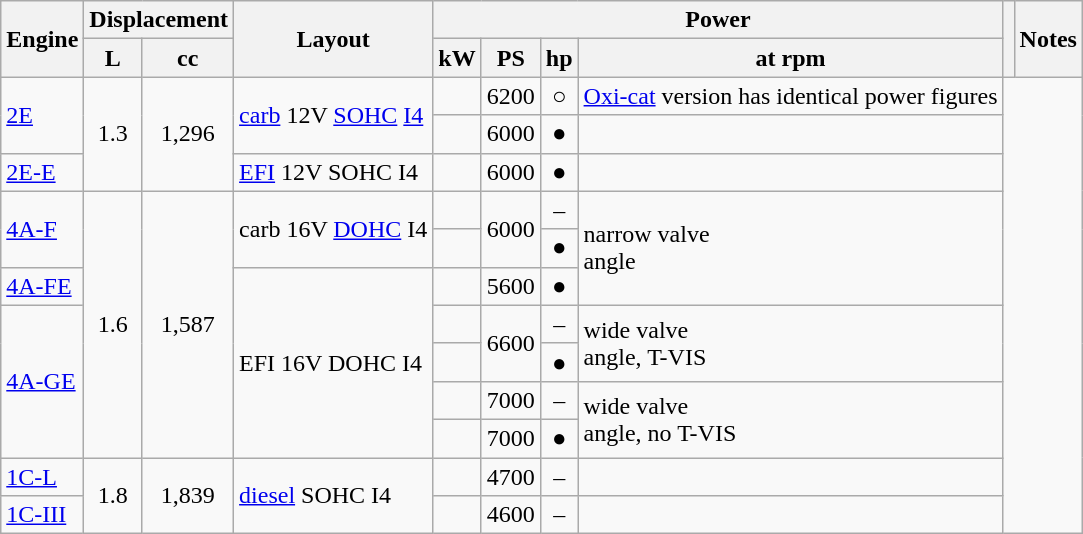<table class="wikitable">
<tr>
<th rowspan = 2>Engine</th>
<th colspan = 2>Displacement</th>
<th rowspan = 2>Layout</th>
<th colspan = 4>Power</th>
<th rowspan = 2></th>
<th rowspan = 2>Notes</th>
</tr>
<tr>
<th>L</th>
<th>cc</th>
<th>kW</th>
<th>PS</th>
<th>hp</th>
<th>at rpm</th>
</tr>
<tr>
<td rowspan = 2><a href='#'>2E</a></td>
<td rowspan = 3 align=center>1.3</td>
<td rowspan = 3 align=center>1,296</td>
<td rowspan = 2><a href='#'>carb</a> 12V <a href='#'>SOHC</a> <a href='#'>I4</a></td>
<td></td>
<td>6200</td>
<td align=center>○</td>
<td><a href='#'>Oxi-cat</a> version has identical power figures</td>
</tr>
<tr>
<td></td>
<td>6000</td>
<td align=center>●</td>
<td></td>
</tr>
<tr>
<td><a href='#'>2E-E</a></td>
<td><a href='#'>EFI</a> 12V SOHC I4</td>
<td></td>
<td>6000</td>
<td align=center>●</td>
<td></td>
</tr>
<tr>
<td rowspan = 2><a href='#'>4A-F</a></td>
<td rowspan = 7 align=center>1.6</td>
<td rowspan = 7 align=center>1,587</td>
<td rowspan = 2>carb 16V <a href='#'>DOHC</a> I4</td>
<td></td>
<td rowspan = 2>6000</td>
<td align=center>–</td>
<td rowspan = 3>narrow valve<br>angle</td>
</tr>
<tr>
<td></td>
<td align=center>●</td>
</tr>
<tr>
<td><a href='#'>4A-FE</a></td>
<td rowspan = 5>EFI 16V DOHC I4</td>
<td></td>
<td>5600</td>
<td align=center>●</td>
</tr>
<tr>
<td rowspan = 4><a href='#'>4A-GE</a></td>
<td></td>
<td rowspan = 2>6600</td>
<td align=center>–</td>
<td rowspan = 2>wide valve<br>angle, T-VIS</td>
</tr>
<tr>
<td></td>
<td align=center>●</td>
</tr>
<tr>
<td></td>
<td>7000</td>
<td align=center>–</td>
<td rowspan = 2>wide valve<br>angle, no T-VIS</td>
</tr>
<tr>
<td></td>
<td>7000</td>
<td align=center>●</td>
</tr>
<tr>
<td><a href='#'>1C-L</a></td>
<td rowspan = 2 align=center>1.8</td>
<td rowspan = 2 align=center>1,839</td>
<td rowspan = 2><a href='#'>diesel</a> SOHC I4</td>
<td></td>
<td>4700</td>
<td align=center>–</td>
<td></td>
</tr>
<tr>
<td><a href='#'>1C-III</a></td>
<td></td>
<td>4600</td>
<td align=center>–</td>
<td></td>
</tr>
</table>
